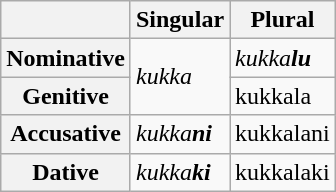<table class="wikitable">
<tr>
<th></th>
<th>Singular</th>
<th>Plural</th>
</tr>
<tr>
<th>Nominative</th>
<td rowspan="2"><em>kukka</em></td>
<td><em>kukka<strong>lu<strong><em></td>
</tr>
<tr>
<th>Genitive</th>
<td></em>kukka</strong>la</em></strong></td>
</tr>
<tr>
<th>Accusative</th>
<td><em>kukka<strong>ni<strong><em></td>
<td></em>kukka</strong>lani</em></strong></td>
</tr>
<tr>
<th>Dative</th>
<td><em>kukka<strong>ki<strong><em></td>
<td></em>kukka</strong>laki</em></strong></td>
</tr>
</table>
